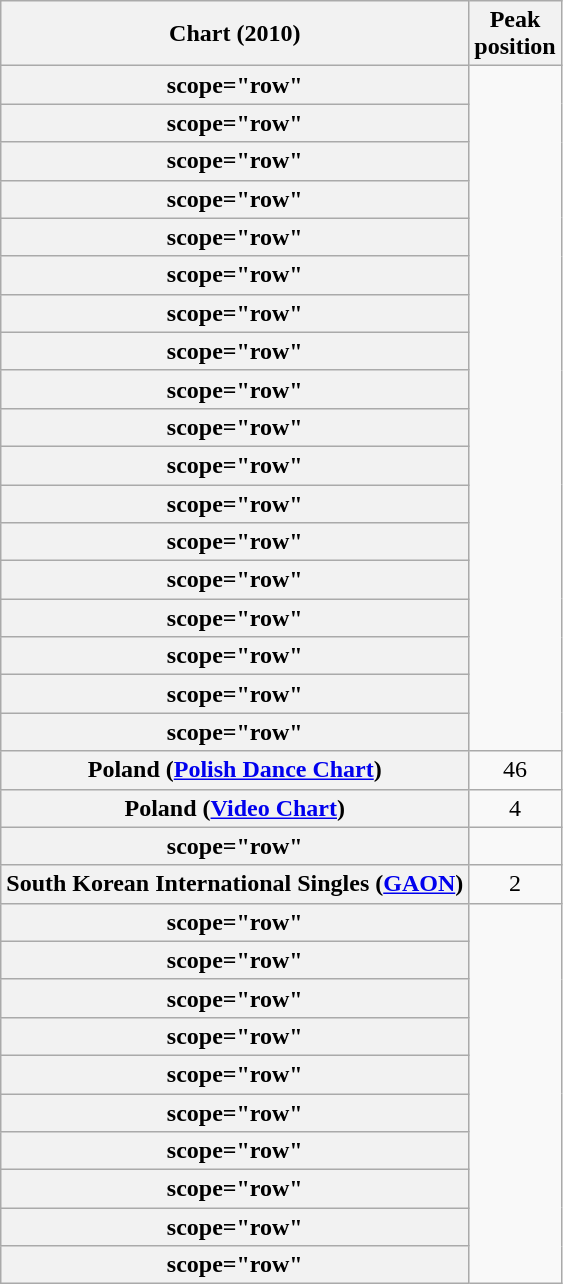<table class="wikitable sortable plainrowheaders" style="text-align:center;">
<tr>
<th scope="col">Chart (2010)</th>
<th scope="col">Peak<br>position</th>
</tr>
<tr>
<th>scope="row" </th>
</tr>
<tr>
<th>scope="row" </th>
</tr>
<tr>
<th>scope="row" </th>
</tr>
<tr>
<th>scope="row" </th>
</tr>
<tr>
<th>scope="row"</th>
</tr>
<tr>
<th>scope="row"</th>
</tr>
<tr>
<th>scope="row"</th>
</tr>
<tr>
<th>scope="row"</th>
</tr>
<tr>
<th>scope="row"</th>
</tr>
<tr>
<th>scope="row" </th>
</tr>
<tr>
<th>scope="row"</th>
</tr>
<tr>
<th>scope="row"</th>
</tr>
<tr>
<th>scope="row" </th>
</tr>
<tr>
<th>scope="row"</th>
</tr>
<tr>
<th>scope="row"</th>
</tr>
<tr>
<th>scope="row"</th>
</tr>
<tr>
<th>scope="row" </th>
</tr>
<tr>
<th>scope="row"</th>
</tr>
<tr>
<th scope="row">Poland (<a href='#'>Polish Dance Chart</a>)</th>
<td>46</td>
</tr>
<tr>
<th scope="row">Poland (<a href='#'>Video Chart</a>)</th>
<td align=center>4</td>
</tr>
<tr>
<th>scope="row"</th>
</tr>
<tr>
<th scope="row">South Korean International Singles (<a href='#'>GAON</a>)</th>
<td style="text-align:center;">2</td>
</tr>
<tr>
<th>scope="row"</th>
</tr>
<tr>
<th>scope="row" </th>
</tr>
<tr>
<th>scope="row"</th>
</tr>
<tr>
<th>scope="row"</th>
</tr>
<tr>
<th>scope="row"</th>
</tr>
<tr>
<th>scope="row"</th>
</tr>
<tr>
<th>scope="row"</th>
</tr>
<tr>
<th>scope="row"</th>
</tr>
<tr>
<th>scope="row"</th>
</tr>
<tr>
<th>scope="row"</th>
</tr>
</table>
